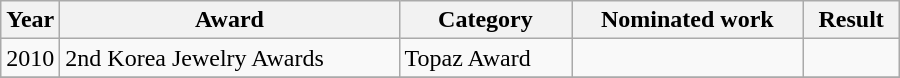<table class="wikitable" style="width:600px">
<tr>
<th width=10>Year</th>
<th>Award</th>
<th>Category</th>
<th>Nominated work</th>
<th>Result</th>
</tr>
<tr>
<td>2010</td>
<td>2nd Korea Jewelry Awards</td>
<td>Topaz Award</td>
<td></td>
<td></td>
</tr>
<tr>
</tr>
</table>
